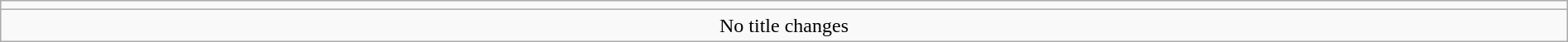<table class="wikitable" style="text-align:center; width:100%;">
<tr>
<td colspan=5><strong></strong></td>
</tr>
<tr>
<td colspan="5">No title changes</td>
</tr>
</table>
